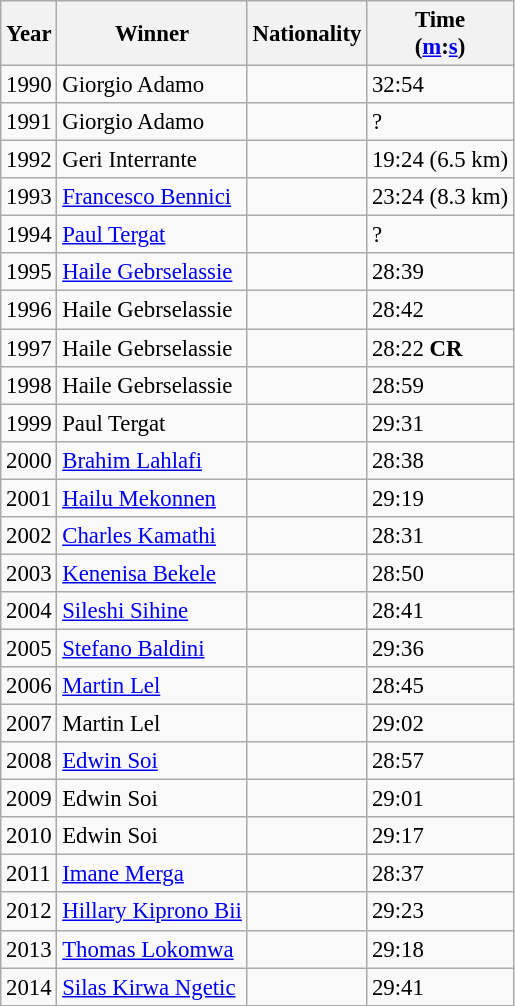<table class="wikitable sortable" style="font-size: 95%;">
<tr>
<th>Year</th>
<th>Winner</th>
<th>Nationality</th>
<th>Time<br>(<a href='#'>m</a>:<a href='#'>s</a>)</th>
</tr>
<tr>
<td>1990</td>
<td>Giorgio Adamo</td>
<td></td>
<td>32:54</td>
</tr>
<tr>
<td>1991</td>
<td>Giorgio Adamo</td>
<td></td>
<td>?</td>
</tr>
<tr>
<td>1992</td>
<td>Geri Interrante</td>
<td></td>
<td>19:24 (6.5 km)</td>
</tr>
<tr>
<td>1993</td>
<td><a href='#'>Francesco Bennici</a></td>
<td></td>
<td>23:24 (8.3 km)</td>
</tr>
<tr>
<td>1994</td>
<td><a href='#'>Paul Tergat</a></td>
<td></td>
<td>?</td>
</tr>
<tr>
<td>1995</td>
<td><a href='#'>Haile Gebrselassie</a></td>
<td></td>
<td>28:39</td>
</tr>
<tr>
<td>1996</td>
<td>Haile Gebrselassie</td>
<td></td>
<td>28:42</td>
</tr>
<tr>
<td>1997</td>
<td>Haile Gebrselassie</td>
<td></td>
<td>28:22 <strong>CR</strong></td>
</tr>
<tr>
<td>1998</td>
<td>Haile Gebrselassie</td>
<td></td>
<td>28:59</td>
</tr>
<tr>
<td>1999</td>
<td>Paul Tergat</td>
<td></td>
<td>29:31</td>
</tr>
<tr>
<td>2000</td>
<td><a href='#'>Brahim Lahlafi</a></td>
<td></td>
<td>28:38</td>
</tr>
<tr>
<td>2001</td>
<td><a href='#'>Hailu Mekonnen</a></td>
<td></td>
<td>29:19</td>
</tr>
<tr>
<td>2002</td>
<td><a href='#'>Charles Kamathi</a></td>
<td></td>
<td>28:31</td>
</tr>
<tr>
<td>2003</td>
<td><a href='#'>Kenenisa Bekele</a></td>
<td></td>
<td>28:50</td>
</tr>
<tr>
<td>2004</td>
<td><a href='#'>Sileshi Sihine</a></td>
<td></td>
<td>28:41</td>
</tr>
<tr>
<td>2005</td>
<td><a href='#'>Stefano Baldini</a></td>
<td></td>
<td>29:36</td>
</tr>
<tr>
<td>2006</td>
<td><a href='#'>Martin Lel</a></td>
<td></td>
<td>28:45</td>
</tr>
<tr>
<td>2007</td>
<td>Martin Lel</td>
<td></td>
<td>29:02</td>
</tr>
<tr>
<td>2008</td>
<td><a href='#'>Edwin Soi</a></td>
<td></td>
<td>28:57</td>
</tr>
<tr>
<td>2009</td>
<td>Edwin Soi</td>
<td></td>
<td>29:01</td>
</tr>
<tr>
<td>2010</td>
<td>Edwin Soi</td>
<td></td>
<td>29:17</td>
</tr>
<tr>
<td>2011</td>
<td><a href='#'>Imane Merga</a></td>
<td></td>
<td>28:37</td>
</tr>
<tr>
<td>2012</td>
<td><a href='#'>Hillary Kiprono Bii</a></td>
<td></td>
<td>29:23</td>
</tr>
<tr>
<td>2013</td>
<td><a href='#'>Thomas Lokomwa</a></td>
<td></td>
<td>29:18</td>
</tr>
<tr>
<td>2014</td>
<td><a href='#'>Silas Kirwa Ngetic</a></td>
<td></td>
<td>29:41</td>
</tr>
</table>
